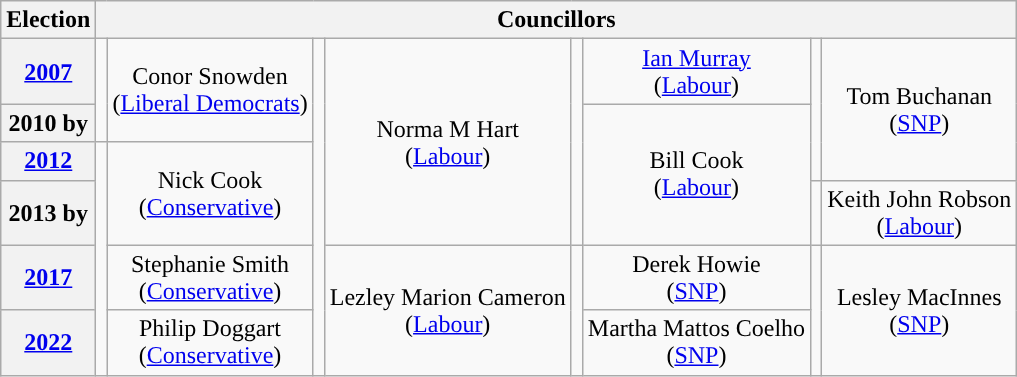<table class="wikitable" style="text-align:center">
<tr>
<th>Election</th>
<th colspan=8>Councillors</th>
</tr>
<tr>
<th><a href='#'>2007</a></th>
<td rowspan=2; style="background-color: "></td>
<td rowspan=2>Conor Snowden<br>(<a href='#'>Liberal Democrats</a>)</td>
<td rowspan=6; style="background-color: "></td>
<td rowspan=4>Norma M Hart<br>(<a href='#'>Labour</a>)</td>
<td rowspan=4; style="background-color: "></td>
<td rowspan=1><a href='#'>Ian Murray</a><br>(<a href='#'>Labour</a>)</td>
<td rowspan=3; style="background-color: "></td>
<td rowspan=3>Tom Buchanan<br>(<a href='#'>SNP</a>)</td>
</tr>
<tr>
<th>2010 by</th>
<td rowspan=3>Bill Cook<br>(<a href='#'>Labour</a>)</td>
</tr>
<tr>
<th><a href='#'>2012</a></th>
<td rowspan=4; style="background-color: "></td>
<td rowspan=2>Nick Cook<br>(<a href='#'>Conservative</a>)</td>
</tr>
<tr>
<th>2013 by</th>
<td rowspan=1; style="background-color: "></td>
<td rowspan=1>Keith John Robson<br>(<a href='#'>Labour</a>)</td>
</tr>
<tr>
<th><a href='#'>2017</a></th>
<td rowspan=1>Stephanie Smith<br>(<a href='#'>Conservative</a>)</td>
<td rowspan=2>Lezley Marion Cameron<br>(<a href='#'>Labour</a>)</td>
<td rowspan=2; style="background-color: "></td>
<td rowspan=1>Derek Howie<br>(<a href='#'>SNP</a>)</td>
<td rowspan=2; style="background-color: "></td>
<td rowspan=2>Lesley MacInnes<br>(<a href='#'>SNP</a>)</td>
</tr>
<tr>
<th><a href='#'>2022</a></th>
<td rowspan=1>Philip Doggart<br>(<a href='#'>Conservative</a>)</td>
<td rowspan=1>Martha Mattos Coelho<br>(<a href='#'>SNP</a>)</td>
</tr>
</table>
